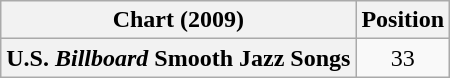<table class="wikitable plainrowheaders" style="text-align:center">
<tr>
<th scope="col">Chart (2009)</th>
<th scope="col">Position</th>
</tr>
<tr>
<th scope="row">U.S. <em>Billboard</em> Smooth Jazz Songs</th>
<td>33</td>
</tr>
</table>
